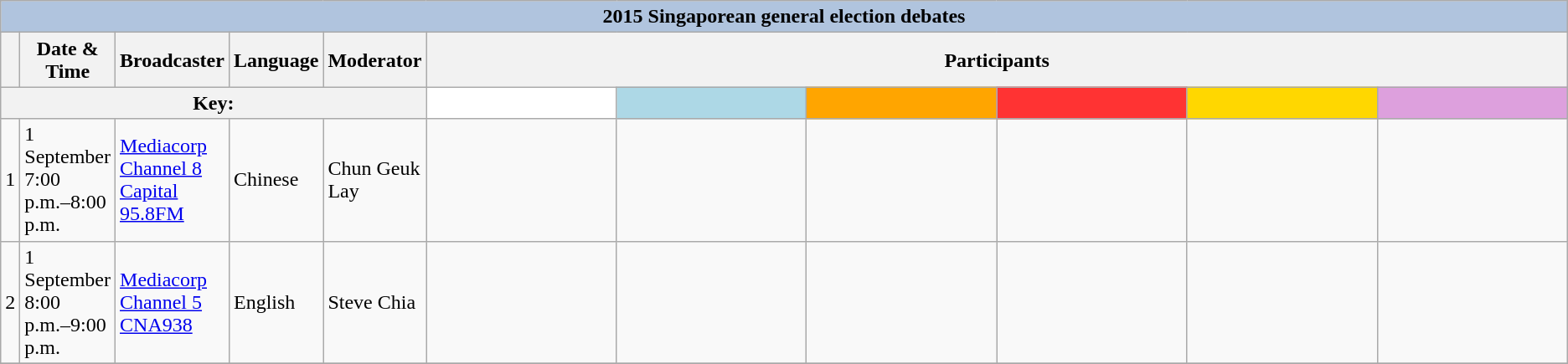<table class="wikitable">
<tr>
<th style="background:#B0C4DE" colspan="12">2015 Singaporean general election debates</th>
</tr>
<tr>
<th style="white-space:nowrap;" rowspan="1"> </th>
<th rowspan="1">Date & Time</th>
<th rowspan="1">Broadcaster</th>
<th rowspan="1">Language</th>
<th rowspan="1">Moderator</th>
<th colspan="7" scope="col">Participants</th>
</tr>
<tr>
<th colspan="5">Key:<br>   </th>
<th scope="col" style="width:10em; background: white;"><a href='#'></a></th>
<th scope="col" style="width:10em; background: LightBlue;"><a href='#'></a></th>
<th scope="col" style="width:10em; background: orange;"><a href='#'></a></th>
<th scope="col" style="width:10em; background: #FF3333;"><a href='#'></a></th>
<th scope="col" style="width:10em; background: gold;"><a href='#'></a></th>
<th scope="col" style="width:10em; background: plum;"><a href='#'></a></th>
</tr>
<tr>
<td>1</td>
<td>1 September <br> 7:00 p.m.–8:00 p.m.</td>
<td><a href='#'>Mediacorp Channel 8</a><br><a href='#'>Capital 95.8FM</a></td>
<td>Chinese</td>
<td>Chun Geuk Lay</td>
<td></td>
<td></td>
<td></td>
<td></td>
<td></td>
<td></td>
</tr>
<tr>
<td>2</td>
<td>1 September <br> 8:00 p.m.–9:00 p.m.</td>
<td><a href='#'>Mediacorp Channel 5</a> <br> <a href='#'>CNA938</a></td>
<td>English</td>
<td>Steve Chia</td>
<td></td>
<td></td>
<td></td>
<td></td>
<td></td>
<td></td>
</tr>
<tr>
</tr>
</table>
